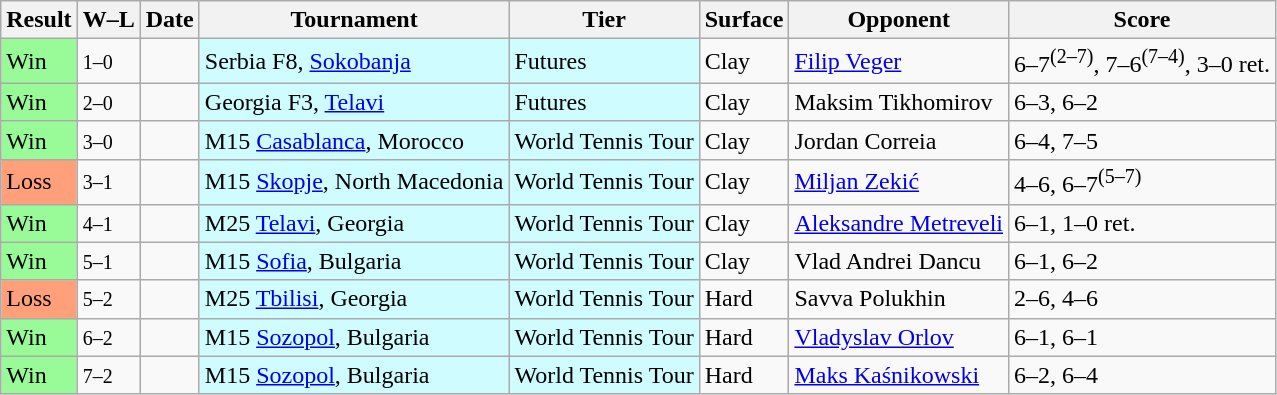<table class="sortable wikitable">
<tr>
<th>Result</th>
<th class="unsortable">W–L</th>
<th>Date</th>
<th>Tournament</th>
<th>Tier</th>
<th>Surface</th>
<th>Opponent</th>
<th class="unsortable">Score</th>
</tr>
<tr>
<td style="background:#98fb98;">Win</td>
<td><small>1–0</small></td>
<td></td>
<td style="background:#cffcff;">Serbia F8, <a href='#'>Sokobanja</a></td>
<td style="background:#cffcff;">Futures</td>
<td>Clay</td>
<td> <a href='#'>Filip Veger</a></td>
<td>6–7<sup>(2–7)</sup>, 7–6<sup>(7–4)</sup>, 3–0 ret.</td>
</tr>
<tr>
<td style="background:#98fb98;">Win</td>
<td><small>2–0</small></td>
<td></td>
<td style="background:#cffcff;">Georgia F3, <a href='#'>Telavi</a></td>
<td style="background:#cffcff;">Futures</td>
<td>Clay</td>
<td> Maksim Tikhomirov</td>
<td>6–3, 6–2</td>
</tr>
<tr>
<td style="background:#98fb98;">Win</td>
<td><small>3–0</small></td>
<td></td>
<td style="background:#cffcff;">M15 <a href='#'>Casablanca</a>, Morocco</td>
<td style="background:#cffcff;">World Tennis Tour</td>
<td>Clay</td>
<td> Jordan Correia</td>
<td>6–4, 7–5</td>
</tr>
<tr>
<td style="background:#ffa07a;">Loss</td>
<td><small>3–1</small></td>
<td></td>
<td style="background:#cffcff;">M15 <a href='#'>Skopje</a>, North Macedonia</td>
<td style="background:#cffcff;">World Tennis Tour</td>
<td>Clay</td>
<td> <a href='#'>Miljan Zekić</a></td>
<td>4–6, 6–7<sup>(5–7)</sup></td>
</tr>
<tr>
<td style="background:#98fb98;">Win</td>
<td><small>4–1</small></td>
<td></td>
<td style="background:#cffcff;">M25 <a href='#'>Telavi</a>, Georgia</td>
<td style="background:#cffcff;">World Tennis Tour</td>
<td>Clay</td>
<td> <a href='#'>Aleksandre Metreveli</a></td>
<td>6–1, 1–0 ret.</td>
</tr>
<tr>
<td style="background:#98fb98;">Win</td>
<td><small>5–1</small></td>
<td></td>
<td style="background:#cffcff;">M15 <a href='#'>Sofia</a>, Bulgaria</td>
<td style="background:#cffcff;">World Tennis Tour</td>
<td>Clay</td>
<td> Vlad Andrei Dancu</td>
<td>6–1, 6–2</td>
</tr>
<tr>
<td style="background:#ffa07a;">Loss</td>
<td><small>5–2</small></td>
<td></td>
<td style="background:#cffcff;">M25 <a href='#'>Tbilisi</a>, Georgia</td>
<td style="background:#cffcff;">World Tennis Tour</td>
<td>Hard</td>
<td> Savva Polukhin</td>
<td>2–6, 4–6</td>
</tr>
<tr>
<td style="background:#98fb98;">Win</td>
<td><small>6–2</small></td>
<td></td>
<td style="background:#cffcff;">M15 <a href='#'>Sozopol</a>, Bulgaria</td>
<td style="background:#cffcff;">World Tennis Tour</td>
<td>Hard</td>
<td> <a href='#'>Vladyslav Orlov</a></td>
<td>6–1, 6–1</td>
</tr>
<tr>
<td style="background:#98fb98;">Win</td>
<td><small>7–2</small></td>
<td></td>
<td style="background:#cffcff;">M15 <a href='#'>Sozopol</a>, Bulgaria</td>
<td style="background:#cffcff;">World Tennis Tour</td>
<td>Hard</td>
<td> <a href='#'>Maks Kaśnikowski</a></td>
<td>6–2, 6–4</td>
</tr>
</table>
